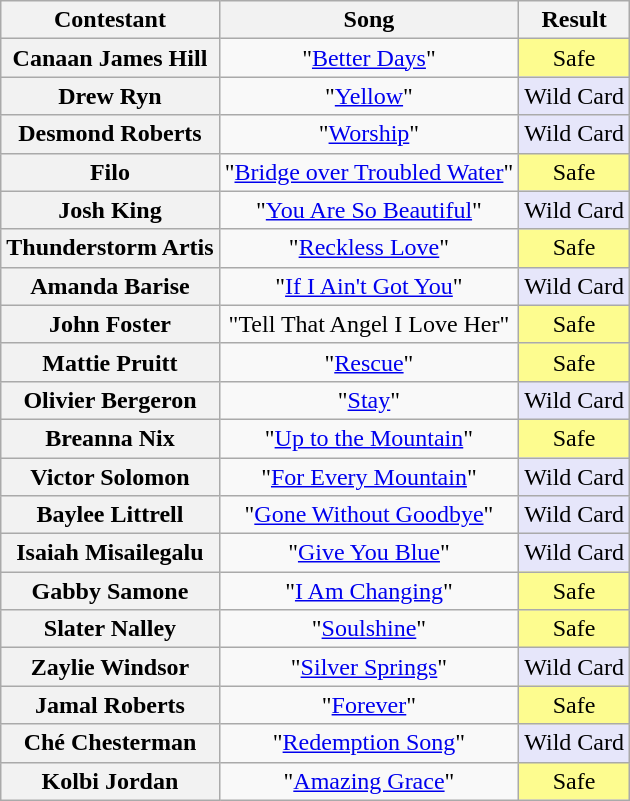<table class="wikitable" style="text-align:center">
<tr>
<th scope="col">Contestant</th>
<th scope="col">Song</th>
<th scope="col">Result</th>
</tr>
<tr>
<th scope="row">Canaan James Hill</th>
<td>"<a href='#'>Better Days</a>"</td>
<td style="background:#FDFC8F;">Safe</td>
</tr>
<tr>
<th scope="row">Drew Ryn</th>
<td>"<a href='#'>Yellow</a>"</td>
<td style="background:#E6E6FA;">Wild Card</td>
</tr>
<tr>
<th scope="row">Desmond Roberts</th>
<td>"<a href='#'>Worship</a>"</td>
<td style="background:#E6E6FA;">Wild Card</td>
</tr>
<tr>
<th scope="row">Filo</th>
<td>"<a href='#'>Bridge over Troubled Water</a>"</td>
<td style="background:#FDFC8F;">Safe</td>
</tr>
<tr>
<th scope="row">Josh King</th>
<td>"<a href='#'>You Are So Beautiful</a>"</td>
<td style="background:#E6E6FA;">Wild Card</td>
</tr>
<tr>
<th scope="row">Thunderstorm Artis</th>
<td>"<a href='#'>Reckless Love</a>"</td>
<td style="background:#FDFC8F;">Safe</td>
</tr>
<tr>
<th scope="row">Amanda Barise</th>
<td>"<a href='#'>If I Ain't Got You</a>"</td>
<td style="background:#E6E6FA;">Wild Card</td>
</tr>
<tr>
<th scope="row">John Foster</th>
<td>"Tell That Angel I Love Her"</td>
<td style="background:#FDFC8F;">Safe</td>
</tr>
<tr>
<th scope="row">Mattie Pruitt</th>
<td>"<a href='#'>Rescue</a>"</td>
<td style="background:#FDFC8F;">Safe</td>
</tr>
<tr>
<th scope="row">Olivier Bergeron</th>
<td>"<a href='#'>Stay</a>"</td>
<td style="background:#E6E6FA;">Wild Card</td>
</tr>
<tr>
<th scope="row">Breanna Nix</th>
<td>"<a href='#'>Up to the Mountain</a>"</td>
<td style="background:#FDFC8F;">Safe</td>
</tr>
<tr>
<th scope="row">Victor Solomon</th>
<td>"<a href='#'>For Every Mountain</a>"</td>
<td style="background:#E6E6FA;">Wild Card</td>
</tr>
<tr>
<th scope="row">Baylee Littrell</th>
<td>"<a href='#'>Gone Without Goodbye</a>"</td>
<td style="background:#E6E6FA;">Wild Card</td>
</tr>
<tr>
<th scope="row">Isaiah Misailegalu</th>
<td>"<a href='#'>Give You Blue</a>"</td>
<td style="background:#E6E6FA;">Wild Card</td>
</tr>
<tr>
<th scope="row">Gabby Samone</th>
<td>"<a href='#'>I Am Changing</a>"</td>
<td style="background:#FDFC8F;">Safe</td>
</tr>
<tr>
<th scope="row">Slater Nalley</th>
<td>"<a href='#'>Soulshine</a>"</td>
<td style="background:#FDFC8F;">Safe</td>
</tr>
<tr>
<th scope="row">Zaylie Windsor</th>
<td>"<a href='#'>Silver Springs</a>"</td>
<td style="background:#E6E6FA;">Wild Card</td>
</tr>
<tr>
<th scope="row">Jamal Roberts</th>
<td>"<a href='#'>Forever</a>"</td>
<td style="background:#FDFC8F;">Safe</td>
</tr>
<tr>
<th scope="row">Ché Chesterman</th>
<td>"<a href='#'>Redemption Song</a>"</td>
<td style="background:#E6E6FA;">Wild Card</td>
</tr>
<tr>
<th scope="row">Kolbi Jordan</th>
<td>"<a href='#'>Amazing Grace</a>"</td>
<td style="background:#FDFC8F;">Safe</td>
</tr>
</table>
